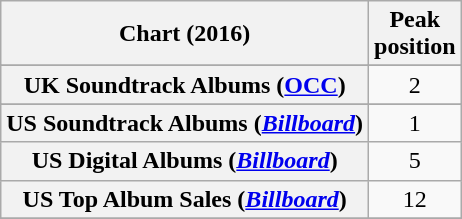<table class="wikitable sortable plainrowheaders" style="text-align:center">
<tr>
<th scope="col">Chart (2016)</th>
<th scope="col">Peak<br> position</th>
</tr>
<tr>
</tr>
<tr>
</tr>
<tr>
</tr>
<tr>
</tr>
<tr>
</tr>
<tr>
</tr>
<tr>
</tr>
<tr>
</tr>
<tr>
</tr>
<tr>
</tr>
<tr>
</tr>
<tr>
</tr>
<tr>
</tr>
<tr>
<th scope="row">UK Soundtrack Albums (<a href='#'>OCC</a>)</th>
<td>2</td>
</tr>
<tr>
</tr>
<tr>
<th scope="row">US Soundtrack Albums (<em><a href='#'>Billboard</a></em>)</th>
<td>1</td>
</tr>
<tr>
<th scope="row">US Digital Albums (<em><a href='#'>Billboard</a></em>)</th>
<td>5</td>
</tr>
<tr>
<th scope="row">US Top Album Sales (<em><a href='#'>Billboard</a></em>)</th>
<td>12</td>
</tr>
<tr>
</tr>
</table>
